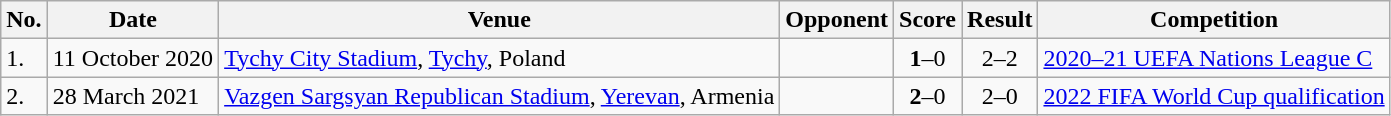<table class="wikitable">
<tr>
<th>No.</th>
<th>Date</th>
<th>Venue</th>
<th>Opponent</th>
<th>Score</th>
<th>Result</th>
<th>Competition</th>
</tr>
<tr>
<td>1.</td>
<td>11 October 2020</td>
<td><a href='#'>Tychy City Stadium</a>, <a href='#'>Tychy</a>, Poland</td>
<td></td>
<td align=center><strong>1</strong>–0</td>
<td align=center>2–2</td>
<td><a href='#'>2020–21 UEFA Nations League C</a></td>
</tr>
<tr>
<td>2.</td>
<td>28 March 2021</td>
<td><a href='#'>Vazgen Sargsyan Republican Stadium</a>, <a href='#'>Yerevan</a>, Armenia</td>
<td></td>
<td align=center><strong>2</strong>–0</td>
<td align=center>2–0</td>
<td><a href='#'>2022 FIFA World Cup qualification</a></td>
</tr>
</table>
